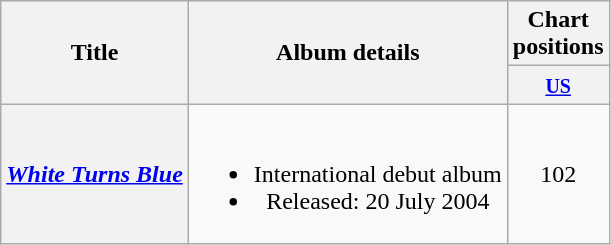<table class="wikitable plainrowheaders" style="text-align:center;">
<tr>
<th rowspan="2">Title</th>
<th rowspan="2">Album details</th>
<th colspan="1">Chart positions</th>
</tr>
<tr>
<th style="width:50px;"><small><a href='#'>US</a></small><br></th>
</tr>
<tr>
<th scope="row"><em><a href='#'>White Turns Blue</a></em></th>
<td><br><ul><li>International debut album</li><li>Released: 20 July 2004</li></ul></td>
<td>102</td>
</tr>
</table>
